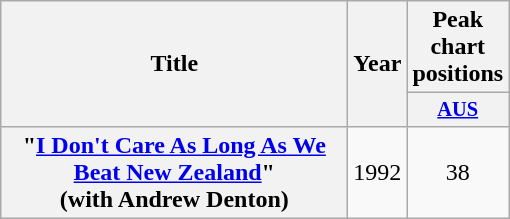<table class="wikitable plainrowheaders" style="text-align:center;">
<tr>
<th scope="col" rowspan="2" style="width:14em;">Title</th>
<th scope="col" rowspan="2" style="width:1em;">Year</th>
<th scope="col" colspan=1">Peak chart positions</th>
</tr>
<tr>
<th scope="col" style="width:3em;font-size:85%;"><a href='#'>AUS</a><br></th>
</tr>
<tr>
<th scope="row">"<a href='#'>I Don't Care As Long As We Beat New Zealand</a>" <br> (with Andrew Denton)</th>
<td>1992</td>
<td>38</td>
</tr>
</table>
